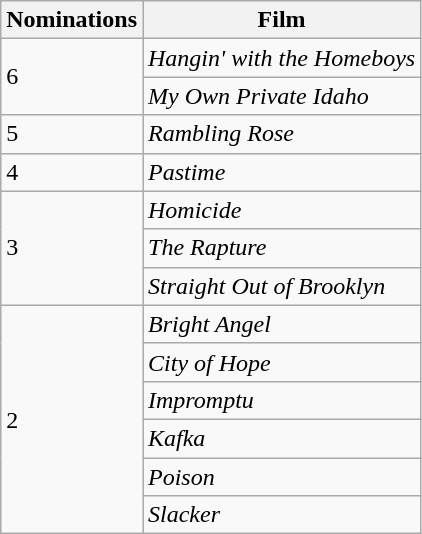<table class="wikitable">
<tr>
<th>Nominations</th>
<th>Film</th>
</tr>
<tr>
<td rowspan="2">6</td>
<td><em>Hangin' with the Homeboys</em></td>
</tr>
<tr>
<td><em>My Own Private Idaho</em></td>
</tr>
<tr>
<td>5</td>
<td><em>Rambling Rose</em></td>
</tr>
<tr>
<td>4</td>
<td><em>Pastime</em></td>
</tr>
<tr>
<td rowspan="3">3</td>
<td><em>Homicide</em></td>
</tr>
<tr>
<td><em>The Rapture</em></td>
</tr>
<tr>
<td><em>Straight Out of Brooklyn</em></td>
</tr>
<tr>
<td rowspan="6">2</td>
<td><em>Bright Angel</em></td>
</tr>
<tr>
<td><em>City of Hope</em></td>
</tr>
<tr>
<td><em>Impromptu</em></td>
</tr>
<tr>
<td><em>Kafka</em></td>
</tr>
<tr>
<td><em>Poison</em></td>
</tr>
<tr>
<td><em>Slacker</em></td>
</tr>
</table>
